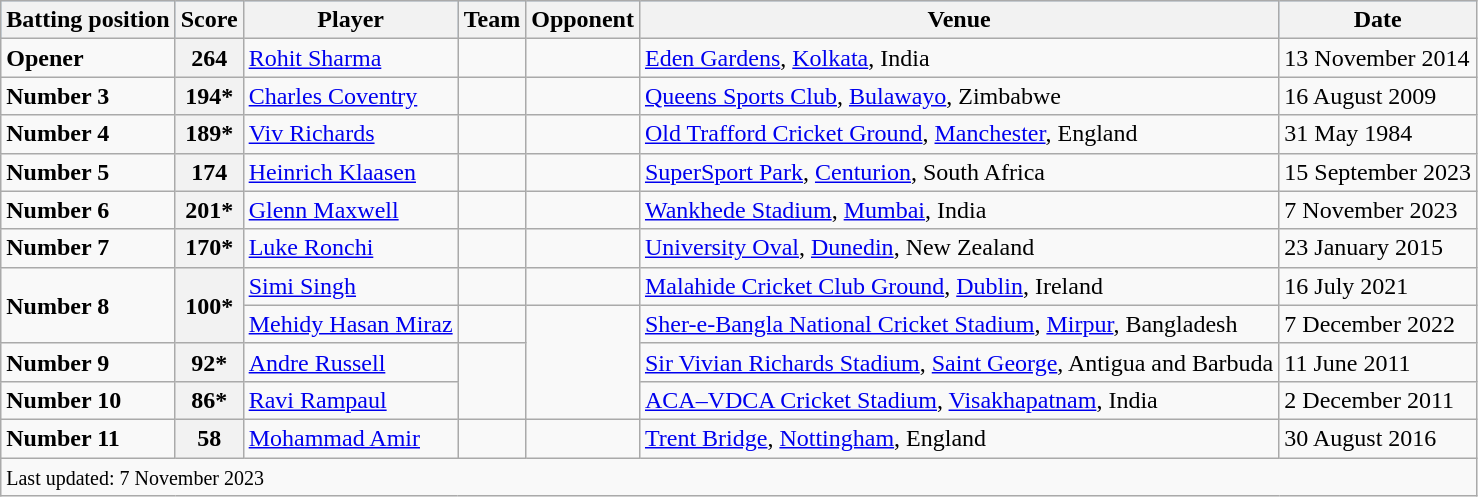<table class="wikitable plainrowheaders sortable">
<tr style="background:#9cf;">
<th>Batting position</th>
<th>Score</th>
<th>Player</th>
<th>Team</th>
<th>Opponent</th>
<th>Venue</th>
<th>Date</th>
</tr>
<tr>
<td><strong>Opener</strong></td>
<th>264</th>
<td><a href='#'>Rohit Sharma</a></td>
<td></td>
<td></td>
<td><a href='#'>Eden Gardens</a>, <a href='#'>Kolkata</a>, India</td>
<td>13 November 2014</td>
</tr>
<tr>
<td><strong>Number 3</strong></td>
<th>194*</th>
<td><a href='#'>Charles Coventry</a></td>
<td></td>
<td></td>
<td><a href='#'>Queens Sports Club</a>, <a href='#'>Bulawayo</a>, Zimbabwe</td>
<td>16 August 2009</td>
</tr>
<tr>
<td><strong>Number 4</strong></td>
<th>189*</th>
<td><a href='#'>Viv Richards</a></td>
<td></td>
<td></td>
<td><a href='#'>Old Trafford Cricket Ground</a>, <a href='#'>Manchester</a>, England</td>
<td>31 May 1984</td>
</tr>
<tr>
<td><strong>Number 5</strong></td>
<th>174</th>
<td><a href='#'>Heinrich Klaasen</a></td>
<td></td>
<td></td>
<td><a href='#'>SuperSport Park</a>, <a href='#'>Centurion</a>, South Africa</td>
<td>15 September 2023</td>
</tr>
<tr>
<td><strong>Number 6</strong></td>
<th>201*</th>
<td><a href='#'>Glenn Maxwell</a></td>
<td></td>
<td></td>
<td><a href='#'>Wankhede Stadium</a>, <a href='#'>Mumbai</a>, India</td>
<td>7 November 2023</td>
</tr>
<tr>
<td><strong>Number 7</strong></td>
<th>170*</th>
<td><a href='#'>Luke Ronchi</a></td>
<td></td>
<td></td>
<td><a href='#'>University Oval</a>, <a href='#'>Dunedin</a>, New Zealand</td>
<td>23 January 2015</td>
</tr>
<tr>
<td rowspan=2><strong>Number 8</strong></td>
<th rowspan=2>100*</th>
<td><a href='#'>Simi Singh</a></td>
<td></td>
<td></td>
<td><a href='#'>Malahide Cricket Club Ground</a>, <a href='#'>Dublin</a>, Ireland</td>
<td>16 July 2021</td>
</tr>
<tr>
<td><a href='#'>Mehidy Hasan Miraz</a></td>
<td></td>
<td rowspan="3"></td>
<td><a href='#'>Sher-e-Bangla National Cricket Stadium</a>, <a href='#'>Mirpur</a>, Bangladesh</td>
<td>7 December 2022</td>
</tr>
<tr>
<td><strong>Number 9</strong></td>
<th>92*</th>
<td><a href='#'>Andre Russell</a></td>
<td rowspan=2></td>
<td><a href='#'>Sir Vivian Richards Stadium</a>, <a href='#'>Saint George</a>, Antigua and Barbuda</td>
<td>11 June 2011</td>
</tr>
<tr>
<td><strong>Number 10</strong></td>
<th>86*</th>
<td><a href='#'>Ravi Rampaul</a></td>
<td><a href='#'>ACA–VDCA Cricket Stadium</a>, <a href='#'>Visakhapatnam</a>, India</td>
<td>2 December 2011</td>
</tr>
<tr>
<td><strong>Number 11</strong></td>
<th>58</th>
<td><a href='#'>Mohammad Amir</a></td>
<td></td>
<td></td>
<td><a href='#'>Trent Bridge</a>, <a href='#'>Nottingham</a>, England</td>
<td>30 August 2016</td>
</tr>
<tr class=sortbottom>
<td colspan=7><small>Last updated: 7 November 2023</small></td>
</tr>
</table>
